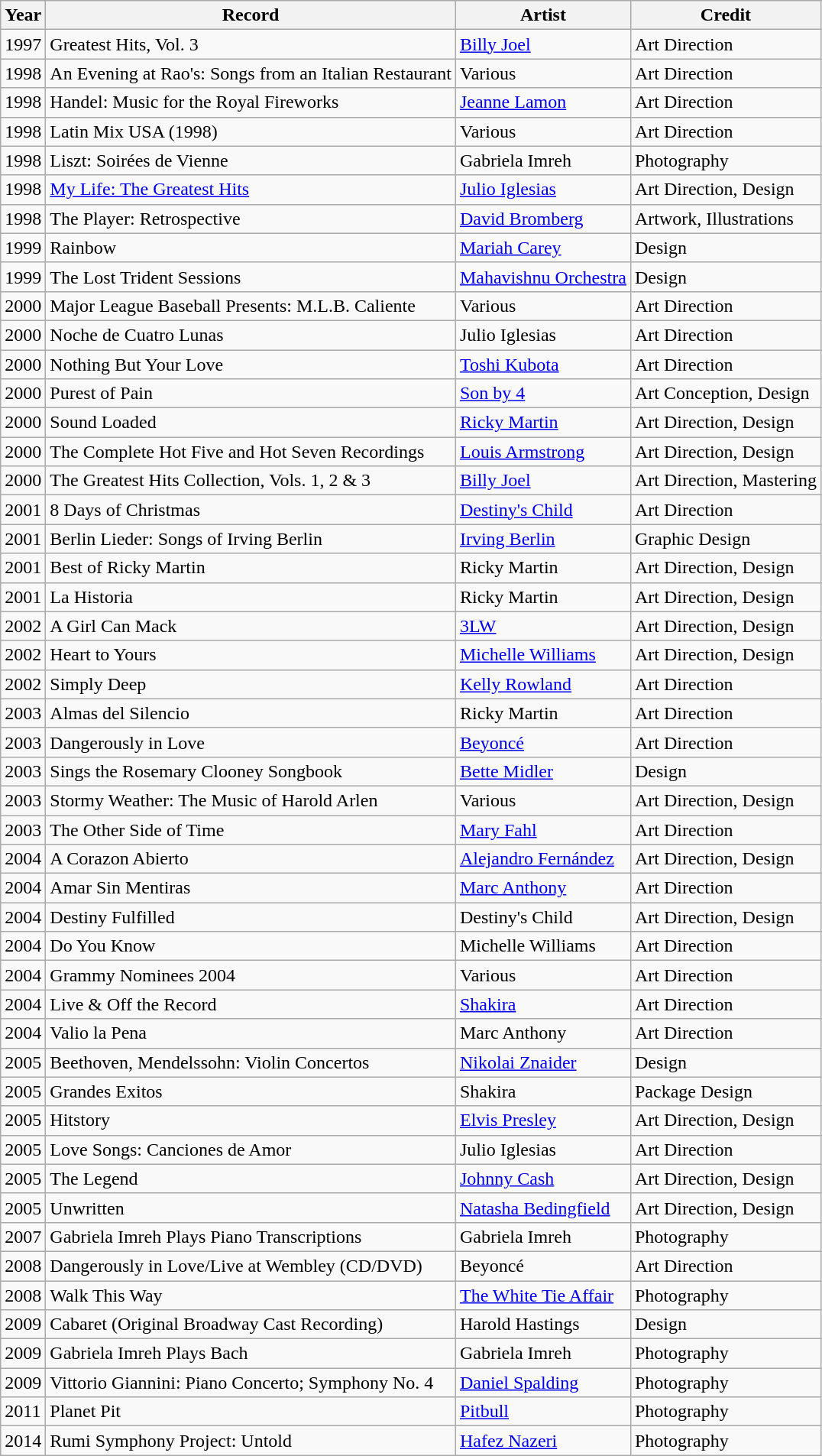<table class="wikitable">
<tr>
<th>Year</th>
<th>Record</th>
<th>Artist</th>
<th>Credit</th>
</tr>
<tr>
<td>1997</td>
<td>Greatest Hits, Vol. 3</td>
<td><a href='#'>Billy Joel</a></td>
<td>Art Direction</td>
</tr>
<tr>
<td>1998</td>
<td>An Evening at Rao's: Songs from an Italian Restaurant</td>
<td>Various</td>
<td>Art Direction</td>
</tr>
<tr>
<td>1998</td>
<td>Handel: Music for the Royal Fireworks</td>
<td><a href='#'>Jeanne Lamon</a></td>
<td>Art Direction</td>
</tr>
<tr>
<td>1998</td>
<td>Latin Mix USA (1998)</td>
<td>Various</td>
<td>Art Direction</td>
</tr>
<tr>
<td>1998</td>
<td>Liszt: Soirées de Vienne</td>
<td>Gabriela Imreh</td>
<td>Photography</td>
</tr>
<tr>
<td>1998</td>
<td><a href='#'>My Life: The Greatest Hits</a></td>
<td><a href='#'>Julio Iglesias</a></td>
<td>Art Direction, Design</td>
</tr>
<tr>
<td>1998</td>
<td>The Player: Retrospective</td>
<td><a href='#'>David Bromberg</a></td>
<td>Artwork, Illustrations</td>
</tr>
<tr>
<td>1999</td>
<td>Rainbow</td>
<td><a href='#'>Mariah Carey</a></td>
<td>Design</td>
</tr>
<tr>
<td>1999</td>
<td>The Lost Trident Sessions</td>
<td><a href='#'>Mahavishnu Orchestra</a></td>
<td>Design</td>
</tr>
<tr>
<td>2000</td>
<td>Major League Baseball Presents: M.L.B. Caliente</td>
<td>Various</td>
<td>Art Direction</td>
</tr>
<tr>
<td>2000</td>
<td>Noche de Cuatro Lunas</td>
<td>Julio Iglesias</td>
<td>Art Direction</td>
</tr>
<tr>
<td>2000</td>
<td>Nothing But Your Love</td>
<td><a href='#'>Toshi Kubota</a></td>
<td>Art Direction</td>
</tr>
<tr>
<td>2000</td>
<td>Purest of Pain</td>
<td><a href='#'>Son by 4</a></td>
<td>Art Conception, Design</td>
</tr>
<tr>
<td>2000</td>
<td>Sound Loaded</td>
<td><a href='#'>Ricky Martin</a></td>
<td>Art Direction, Design</td>
</tr>
<tr>
<td>2000</td>
<td>The Complete Hot Five and Hot Seven Recordings</td>
<td><a href='#'>Louis Armstrong</a></td>
<td>Art Direction, Design</td>
</tr>
<tr>
<td>2000</td>
<td>The Greatest Hits Collection, Vols. 1, 2 & 3</td>
<td><a href='#'>Billy Joel</a></td>
<td>Art Direction, Mastering</td>
</tr>
<tr>
<td>2001</td>
<td>8 Days of Christmas</td>
<td><a href='#'>Destiny's Child</a></td>
<td>Art Direction</td>
</tr>
<tr>
<td>2001</td>
<td>Berlin Lieder: Songs of Irving Berlin</td>
<td><a href='#'>Irving Berlin</a></td>
<td>Graphic Design</td>
</tr>
<tr>
<td>2001</td>
<td>Best of Ricky Martin</td>
<td>Ricky Martin</td>
<td>Art Direction, Design</td>
</tr>
<tr>
<td>2001</td>
<td>La Historia</td>
<td>Ricky Martin</td>
<td>Art Direction, Design</td>
</tr>
<tr>
<td>2002</td>
<td>A Girl Can Mack</td>
<td><a href='#'>3LW</a></td>
<td>Art Direction, Design</td>
</tr>
<tr>
<td>2002</td>
<td>Heart to Yours</td>
<td><a href='#'>Michelle Williams</a></td>
<td>Art Direction, Design</td>
</tr>
<tr>
<td>2002</td>
<td>Simply Deep</td>
<td><a href='#'>Kelly Rowland</a></td>
<td>Art Direction</td>
</tr>
<tr>
<td>2003</td>
<td>Almas del Silencio</td>
<td>Ricky Martin</td>
<td>Art Direction</td>
</tr>
<tr>
<td>2003</td>
<td>Dangerously in Love</td>
<td><a href='#'>Beyoncé</a></td>
<td>Art Direction</td>
</tr>
<tr>
<td>2003</td>
<td>Sings the Rosemary Clooney Songbook</td>
<td><a href='#'>Bette Midler</a></td>
<td>Design</td>
</tr>
<tr>
<td>2003</td>
<td>Stormy Weather: The Music of Harold Arlen</td>
<td>Various</td>
<td>Art Direction, Design</td>
</tr>
<tr>
<td>2003</td>
<td>The Other Side of Time</td>
<td><a href='#'>Mary Fahl</a></td>
<td>Art Direction</td>
</tr>
<tr>
<td>2004</td>
<td>A Corazon Abierto</td>
<td><a href='#'>Alejandro Fernández</a></td>
<td>Art Direction, Design</td>
</tr>
<tr>
<td>2004</td>
<td>Amar Sin Mentiras</td>
<td><a href='#'>Marc Anthony</a></td>
<td>Art Direction</td>
</tr>
<tr>
<td>2004</td>
<td>Destiny Fulfilled</td>
<td>Destiny's Child</td>
<td>Art Direction, Design</td>
</tr>
<tr>
<td>2004</td>
<td>Do You Know</td>
<td>Michelle Williams</td>
<td>Art Direction</td>
</tr>
<tr>
<td>2004</td>
<td>Grammy Nominees 2004</td>
<td>Various</td>
<td>Art Direction</td>
</tr>
<tr>
<td>2004</td>
<td>Live & Off the Record</td>
<td><a href='#'>Shakira</a></td>
<td>Art Direction</td>
</tr>
<tr>
<td>2004</td>
<td>Valio la Pena</td>
<td>Marc Anthony</td>
<td>Art Direction</td>
</tr>
<tr>
<td>2005</td>
<td>Beethoven, Mendelssohn: Violin Concertos</td>
<td><a href='#'>Nikolai Znaider</a></td>
<td>Design</td>
</tr>
<tr>
<td>2005</td>
<td>Grandes Exitos</td>
<td>Shakira</td>
<td>Package Design</td>
</tr>
<tr>
<td>2005</td>
<td>Hitstory</td>
<td><a href='#'>Elvis Presley</a></td>
<td>Art Direction, Design</td>
</tr>
<tr>
<td>2005</td>
<td>Love Songs: Canciones de Amor</td>
<td>Julio Iglesias</td>
<td>Art Direction</td>
</tr>
<tr>
<td>2005</td>
<td>The Legend</td>
<td><a href='#'>Johnny Cash</a></td>
<td>Art Direction, Design</td>
</tr>
<tr>
<td>2005</td>
<td>Unwritten</td>
<td><a href='#'>Natasha Bedingfield</a></td>
<td>Art Direction, Design</td>
</tr>
<tr>
<td>2007</td>
<td>Gabriela Imreh Plays Piano Transcriptions</td>
<td>Gabriela Imreh</td>
<td>Photography</td>
</tr>
<tr>
<td>2008</td>
<td>Dangerously in Love/Live at Wembley (CD/DVD)</td>
<td>Beyoncé</td>
<td>Art Direction</td>
</tr>
<tr>
<td>2008</td>
<td>Walk This Way</td>
<td><a href='#'>The White Tie Affair</a></td>
<td>Photography</td>
</tr>
<tr>
<td>2009</td>
<td>Cabaret (Original Broadway Cast Recording)</td>
<td>Harold Hastings</td>
<td>Design</td>
</tr>
<tr>
<td>2009</td>
<td>Gabriela Imreh Plays Bach</td>
<td>Gabriela Imreh</td>
<td>Photography</td>
</tr>
<tr>
<td>2009</td>
<td>Vittorio Giannini: Piano Concerto; Symphony No. 4</td>
<td><a href='#'>Daniel Spalding</a></td>
<td>Photography</td>
</tr>
<tr>
<td>2011</td>
<td>Planet Pit</td>
<td><a href='#'>Pitbull</a></td>
<td>Photography</td>
</tr>
<tr>
<td>2014</td>
<td>Rumi Symphony Project: Untold</td>
<td><a href='#'>Hafez Nazeri</a></td>
<td>Photography</td>
</tr>
</table>
